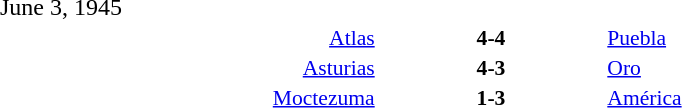<table width=100% cellspacing=1>
<tr>
<th width=20%></th>
<th width=12%></th>
<th width=20%></th>
<th></th>
</tr>
<tr>
<td>June 3, 1945</td>
</tr>
<tr style=font-size:90%>
<td align=right> <a href='#'>Atlas</a></td>
<td align=center><strong>4-4</strong></td>
<td align=left> <a href='#'>Puebla</a></td>
</tr>
<tr style=font-size:90%>
<td align=right> <a href='#'>Asturias</a></td>
<td align=center><strong>4-3</strong></td>
<td align=left> <a href='#'>Oro</a></td>
</tr>
<tr style=font-size:90%>
<td align=right> <a href='#'>Moctezuma</a></td>
<td align=center><strong>1-3</strong></td>
<td align=left> <a href='#'>América</a></td>
</tr>
<tr style=font-size:90%>
</tr>
</table>
